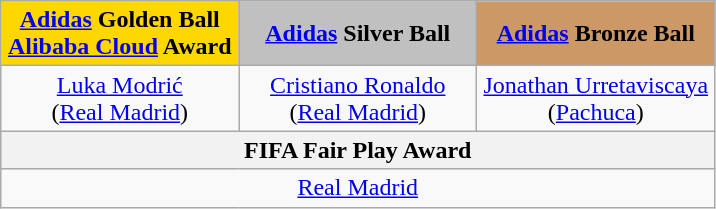<table class="wikitable" style="text-align:center">
<tr>
<th style="background:gold; width:33%"><a href='#'>Adidas</a> Golden Ball<br><a href='#'>Alibaba Cloud</a> Award</th>
<th style="background:silver; width:33%"><a href='#'>Adidas</a> Silver Ball</th>
<th style="background:#CC9966; width:33%"><a href='#'>Adidas</a> Bronze Ball</th>
</tr>
<tr>
<td> <a href='#'>Luka Modrić</a><br>(<a href='#'>Real Madrid</a>)</td>
<td> <a href='#'>Cristiano Ronaldo</a><br>(<a href='#'>Real Madrid</a>)</td>
<td> <a href='#'>Jonathan Urretaviscaya</a><br>(<a href='#'>Pachuca</a>)</td>
</tr>
<tr>
<th colspan="3">FIFA Fair Play Award</th>
</tr>
<tr>
<td colspan="3"> <a href='#'>Real Madrid</a></td>
</tr>
</table>
